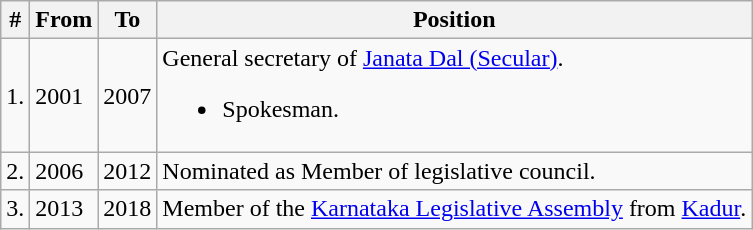<table class="wikitable sortable">
<tr>
<th>#</th>
<th>From</th>
<th>To</th>
<th>Position</th>
</tr>
<tr>
<td>1.</td>
<td>2001</td>
<td>2007</td>
<td>General secretary of <a href='#'>Janata Dal (Secular)</a>.<br><ul><li>Spokesman.</li></ul></td>
</tr>
<tr>
<td>2.</td>
<td>2006</td>
<td>2012</td>
<td>Nominated as Member of legislative council.</td>
</tr>
<tr>
<td>3.</td>
<td>2013</td>
<td>2018</td>
<td>Member of the <a href='#'>Karnataka Legislative Assembly</a> from <a href='#'>Kadur</a>.</td>
</tr>
</table>
